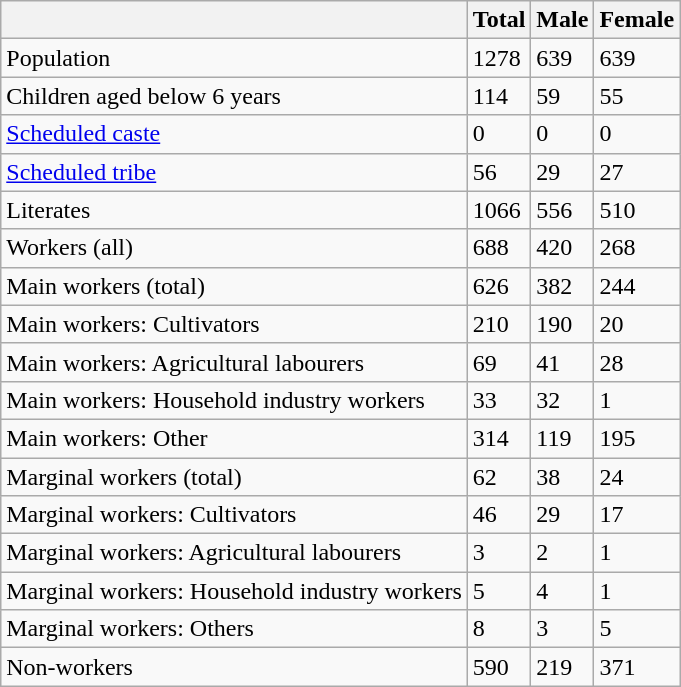<table class="wikitable sortable">
<tr>
<th></th>
<th>Total</th>
<th>Male</th>
<th>Female</th>
</tr>
<tr>
<td>Population</td>
<td>1278</td>
<td>639</td>
<td>639</td>
</tr>
<tr>
<td>Children aged below 6 years</td>
<td>114</td>
<td>59</td>
<td>55</td>
</tr>
<tr>
<td><a href='#'>Scheduled caste</a></td>
<td>0</td>
<td>0</td>
<td>0</td>
</tr>
<tr>
<td><a href='#'>Scheduled tribe</a></td>
<td>56</td>
<td>29</td>
<td>27</td>
</tr>
<tr>
<td>Literates</td>
<td>1066</td>
<td>556</td>
<td>510</td>
</tr>
<tr>
<td>Workers (all)</td>
<td>688</td>
<td>420</td>
<td>268</td>
</tr>
<tr>
<td>Main workers (total)</td>
<td>626</td>
<td>382</td>
<td>244</td>
</tr>
<tr>
<td>Main workers: Cultivators</td>
<td>210</td>
<td>190</td>
<td>20</td>
</tr>
<tr>
<td>Main workers: Agricultural labourers</td>
<td>69</td>
<td>41</td>
<td>28</td>
</tr>
<tr>
<td>Main workers: Household industry workers</td>
<td>33</td>
<td>32</td>
<td>1</td>
</tr>
<tr>
<td>Main workers: Other</td>
<td>314</td>
<td>119</td>
<td>195</td>
</tr>
<tr>
<td>Marginal workers (total)</td>
<td>62</td>
<td>38</td>
<td>24</td>
</tr>
<tr>
<td>Marginal workers: Cultivators</td>
<td>46</td>
<td>29</td>
<td>17</td>
</tr>
<tr>
<td>Marginal workers: Agricultural labourers</td>
<td>3</td>
<td>2</td>
<td>1</td>
</tr>
<tr>
<td>Marginal workers: Household industry workers</td>
<td>5</td>
<td>4</td>
<td>1</td>
</tr>
<tr>
<td>Marginal workers: Others</td>
<td>8</td>
<td>3</td>
<td>5</td>
</tr>
<tr>
<td>Non-workers</td>
<td>590</td>
<td>219</td>
<td>371</td>
</tr>
</table>
